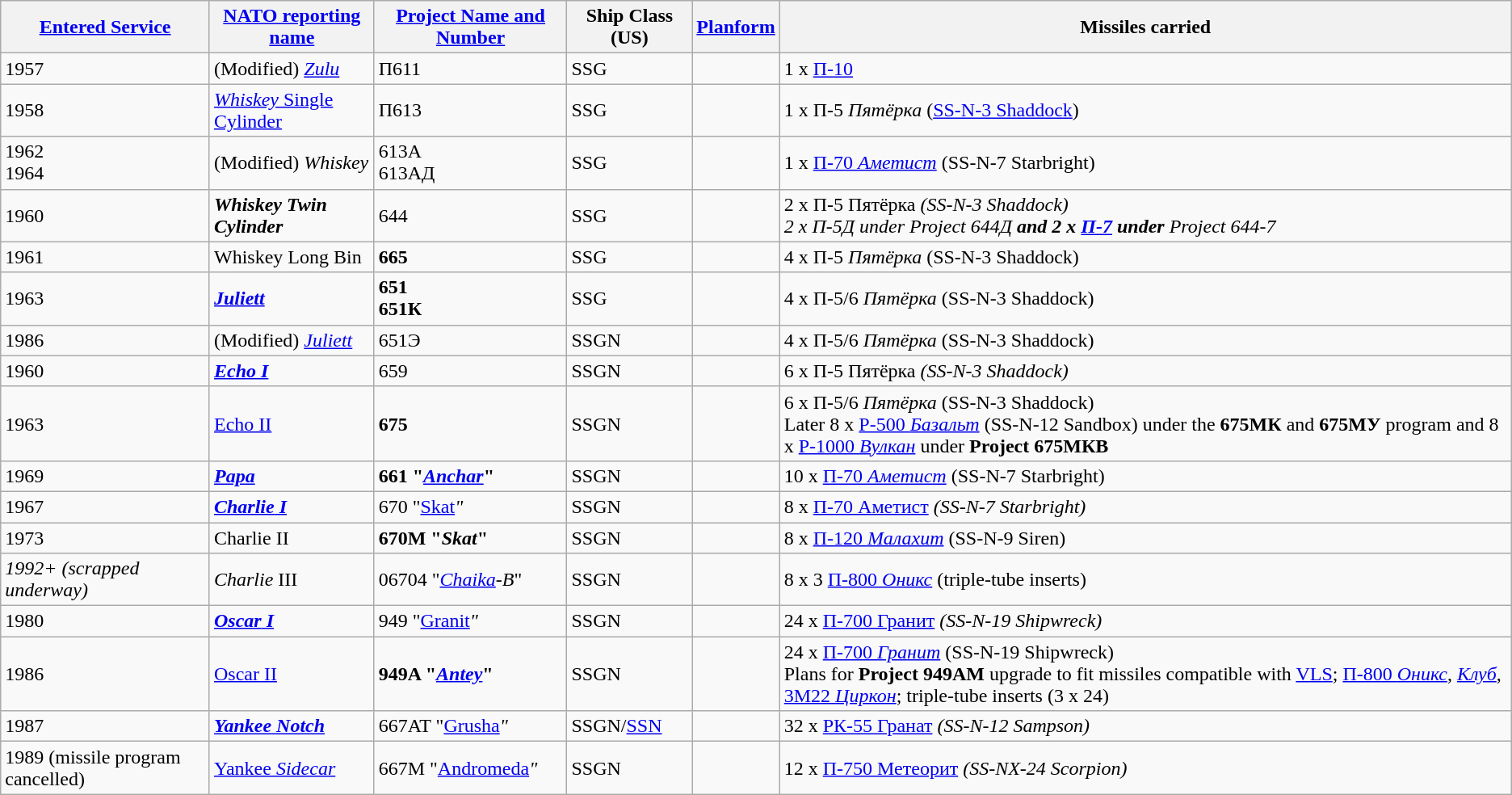<table class="wikitable sortable">
<tr>
<th><a href='#'>Entered Service</a></th>
<th><a href='#'>NATO reporting name</a></th>
<th><a href='#'>Project Name and Number</a></th>
<th>Ship Class (US)</th>
<th><a href='#'>Planform</a></th>
<th>Missiles carried</th>
</tr>
<tr>
<td>1957</td>
<td>(Modified) <a href='#'><em>Zulu</em></a></td>
<td>П611</td>
<td>SSG</td>
<td></td>
<td>1 x <a href='#'>П-10</a></td>
</tr>
<tr>
<td>1958</td>
<td><a href='#'><em>Whiskey</em> Single Cylinder</a></td>
<td>П613</td>
<td>SSG</td>
<td></td>
<td>1 x П-5 <em>Пятёрка</em> (<a href='#'>SS-N-3 Shaddock</a>)</td>
</tr>
<tr>
<td>1962<br>1964</td>
<td>(Modified) <em>Whiskey</em></td>
<td>613А<br>613АД</td>
<td>SSG</td>
<td></td>
<td>1 x <a href='#'>П-70 <em>Аметист</em></a> (SS-N-7 Starbright)</td>
</tr>
<tr>
<td>1960</td>
<td><strong><em>Whiskey<em> Twin Cylinder<strong></td>
<td></strong>644<strong></td>
<td>SSG</td>
<td></td>
<td>2 x П-5 </em>Пятёрка<em> (SS-N-3 Shaddock)<br>2 х П-5Д under </strong>Project 644Д<strong> and 2 х <a href='#'>П-7</a> under </strong>Project 644-7<strong></td>
</tr>
<tr>
<td>1961</td>
<td></em></strong>Whiskey</em> Long Bin</strong></td>
<td><strong>665</strong></td>
<td>SSG</td>
<td></td>
<td>4 x П-5 <em>Пятёрка</em> (SS-N-3 Shaddock)</td>
</tr>
<tr>
<td>1963</td>
<td><a href='#'><strong><em>Juliett</em></strong></a></td>
<td><strong>651</strong><br><strong>651К</strong></td>
<td>SSG</td>
<td></td>
<td>4 х П-5/6 <em>Пятёрка</em> (SS-N-3 Shaddock)</td>
</tr>
<tr>
<td>1986</td>
<td>(Modified) <a href='#'><em>Juliett</em></a></td>
<td>651Э</td>
<td>SSGN</td>
<td></td>
<td>4 х П-5/6 <em>Пятёрка</em> (SS-N-3 Shaddock)</td>
</tr>
<tr>
<td>1960</td>
<td><a href='#'><strong><em>Echo<em> I<strong></a></td>
<td></strong>659<strong></td>
<td>SSGN</td>
<td></td>
<td>6 x П-5 </em>Пятёрка<em> (SS-N-3 Shaddock)</td>
</tr>
<tr>
<td>1963</td>
<td><a href='#'></em></strong>Echo</em> II</strong></a></td>
<td><strong>675</strong></td>
<td>SSGN</td>
<td></td>
<td>6 x П-5/6 <em>Пятёрка</em> (SS-N-3 Shaddock)<br>Later 8 x <a href='#'>P-500 <em>Базальт</em></a> (SS-N-12 Sandbox) under the <strong>675МК</strong> and <strong>675МУ</strong> program
and 8 x <a href='#'>P-1000 <em>Вулкан</em></a> under <strong>Project 675МКВ</strong></td>
</tr>
<tr>
<td>1969</td>
<td><a href='#'><strong><em>Papa</em></strong></a></td>
<td><strong>661 "<em><a href='#'>Anchar</a></em>"</strong></td>
<td>SSGN</td>
<td></td>
<td>10 x <a href='#'>П-70 <em>Аметист</em></a> (SS-N-7 Starbright)</td>
</tr>
<tr>
<td>1967</td>
<td><a href='#'><strong><em>Charlie<em> I<strong></a></td>
<td></strong>670 "</em><a href='#'>Skat</a><em>"<strong></td>
<td>SSGN</td>
<td></td>
<td>8 x <a href='#'>П-70 </em>Аметист<em></a> (SS-N-7 Starbright)</td>
</tr>
<tr>
<td>1973</td>
<td></em></strong>Charlie</em> II</strong></td>
<td><strong>670M "<em>Skat</em>"</strong></td>
<td>SSGN</td>
<td></td>
<td>8 x <a href='#'>П-120 <em>Малахит</em></a> (SS-N-9 Siren)</td>
</tr>
<tr>
<td><em>1992+ (scrapped underway)</em></td>
<td><em>Charlie</em> III</td>
<td>06704 "<em><a href='#'>Chaika</a>-B</em>"</td>
<td>SSGN</td>
<td></td>
<td>8 x 3 <a href='#'>П-800 <em>Оникс</em></a> (triple-tube inserts)</td>
</tr>
<tr>
<td>1980</td>
<td><a href='#'><strong><em>Oscar<em> I<strong></a></td>
<td></strong>949 "</em><a href='#'>Granit</a><em>"<strong></td>
<td>SSGN</td>
<td></td>
<td>24 x <a href='#'>П-700 </em>Гранит<em></a> (SS-N-19 Shipwreck)</td>
</tr>
<tr>
<td>1986</td>
<td><a href='#'></em></strong>Oscar</em> II</strong></a></td>
<td><strong>949A "<em><a href='#'>Antey</a></em>"</strong></td>
<td>SSGN</td>
<td></td>
<td>24 x <a href='#'>П-700 <em>Гранит</em></a> (SS-N-19 Shipwreck)<br>Plans for <strong>Project 949АМ</strong> upgrade to fit missiles compatible with  <a href='#'>VLS</a>; <a href='#'>П-800 <em>Оникс</em></a>, <a href='#'><em>Клуб</em></a>, <a href='#'>3M22 <em>Циркон</em></a>; triple-tube inserts (3 x 24)</td>
</tr>
<tr>
<td>1987</td>
<td><a href='#'><strong><em>Yankee<em> Notch<strong></a></td>
<td></strong>667AT "<a href='#'></em>Grusha<em></a>"<strong></td>
<td>SSGN/<a href='#'>SSN</a></td>
<td></td>
<td>32 x <a href='#'>РК-55 </em>Гранат<em></a> (SS-N-12 Sampson)</td>
</tr>
<tr>
<td></em>1989 (missile program cancelled)<em></td>
<td><a href='#'></em>Yankee<em> Sidecar</a></td>
<td>667M "<a href='#'></em>Andromeda<em></a>"</td>
<td>SSGN</td>
<td></td>
<td>12 x <a href='#'>П-750 </em>Метеорит<em></a> (SS-NX-24 Scorpion)</td>
</tr>
</table>
